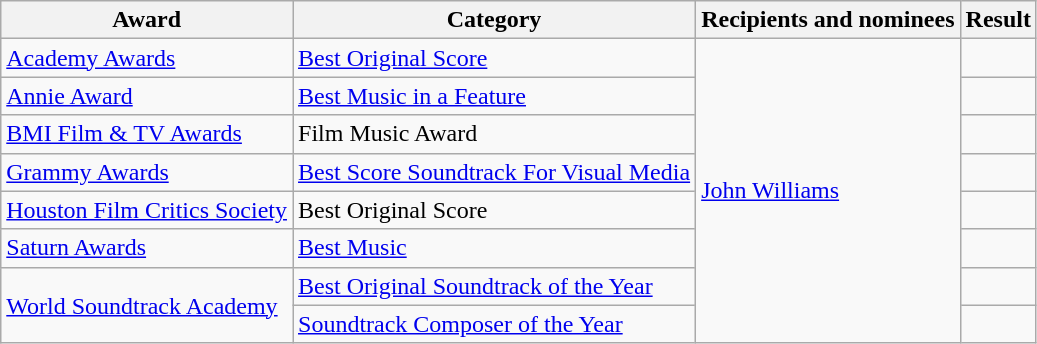<table class="wikitable sortable plainrowheaders">
<tr>
<th>Award</th>
<th>Category</th>
<th>Recipients and nominees</th>
<th>Result</th>
</tr>
<tr>
<td><a href='#'>Academy Awards</a></td>
<td><a href='#'>Best Original Score</a></td>
<td rowspan="8"><a href='#'>John Williams</a></td>
<td></td>
</tr>
<tr>
<td><a href='#'>Annie Award</a></td>
<td><a href='#'>Best Music in a Feature</a></td>
<td></td>
</tr>
<tr>
<td><a href='#'>BMI Film & TV Awards</a></td>
<td>Film Music Award</td>
<td></td>
</tr>
<tr>
<td><a href='#'>Grammy Awards</a></td>
<td><a href='#'>Best Score Soundtrack For Visual Media</a></td>
<td></td>
</tr>
<tr>
<td><a href='#'>Houston Film Critics Society</a></td>
<td>Best Original Score</td>
<td></td>
</tr>
<tr>
<td><a href='#'>Saturn Awards</a></td>
<td><a href='#'>Best Music</a></td>
<td></td>
</tr>
<tr>
<td rowspan="2"><a href='#'>World Soundtrack Academy</a></td>
<td><a href='#'>Best Original Soundtrack of the Year</a></td>
<td></td>
</tr>
<tr>
<td><a href='#'>Soundtrack Composer of the Year</a></td>
<td><br></td>
</tr>
</table>
